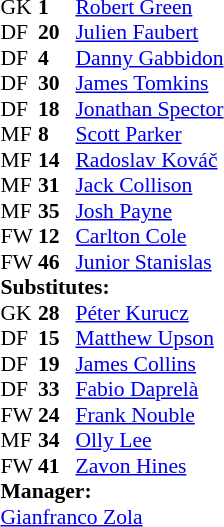<table style="font-size:90%; margin:0.2em auto;" cellspacing="0" cellpadding="0">
<tr>
<th width="25"></th>
<th width="25"></th>
</tr>
<tr>
<td>GK</td>
<td><strong>1</strong></td>
<td> <a href='#'>Robert Green</a></td>
</tr>
<tr>
<td>DF</td>
<td><strong>20</strong></td>
<td> <a href='#'>Julien Faubert</a></td>
</tr>
<tr>
<td>DF</td>
<td><strong>4</strong></td>
<td> <a href='#'>Danny Gabbidon</a></td>
<td></td>
</tr>
<tr>
<td>DF</td>
<td><strong>30</strong></td>
<td> <a href='#'>James Tomkins</a></td>
</tr>
<tr>
<td>DF</td>
<td><strong>18</strong></td>
<td> <a href='#'>Jonathan Spector</a></td>
</tr>
<tr>
<td>MF</td>
<td><strong>8</strong></td>
<td> <a href='#'>Scott Parker</a></td>
<td></td>
</tr>
<tr>
<td>MF</td>
<td><strong>14</strong></td>
<td> <a href='#'>Radoslav Kováč</a></td>
<td></td>
<td></td>
</tr>
<tr>
<td>MF</td>
<td><strong>31</strong></td>
<td> <a href='#'>Jack Collison</a></td>
<td></td>
</tr>
<tr>
<td>MF</td>
<td><strong>35</strong></td>
<td> <a href='#'>Josh Payne</a></td>
<td></td>
<td></td>
</tr>
<tr>
<td>FW</td>
<td><strong>12</strong></td>
<td> <a href='#'>Carlton Cole</a></td>
<td></td>
<td></td>
</tr>
<tr>
<td>FW</td>
<td><strong>46</strong></td>
<td> <a href='#'>Junior Stanislas</a></td>
</tr>
<tr>
<td colspan=4><strong>Substitutes:</strong></td>
</tr>
<tr>
<td>GK</td>
<td><strong>28</strong></td>
<td> <a href='#'>Péter Kurucz</a></td>
</tr>
<tr>
<td>DF</td>
<td><strong>15</strong></td>
<td> <a href='#'>Matthew Upson</a></td>
<td></td>
<td></td>
</tr>
<tr>
<td>DF</td>
<td><strong>19</strong></td>
<td> <a href='#'>James Collins</a></td>
</tr>
<tr>
<td>DF</td>
<td><strong>33</strong></td>
<td> <a href='#'>Fabio Daprelà</a></td>
</tr>
<tr>
<td>FW</td>
<td><strong>24</strong></td>
<td> <a href='#'>Frank Nouble</a></td>
<td></td>
<td></td>
</tr>
<tr>
<td>MF</td>
<td><strong>34</strong></td>
<td> <a href='#'>Olly Lee</a></td>
</tr>
<tr>
<td>FW</td>
<td><strong>41</strong></td>
<td> <a href='#'>Zavon Hines</a></td>
<td></td>
<td></td>
</tr>
<tr>
<td colspan=4><strong>Manager:</strong></td>
</tr>
<tr>
<td colspan="4"> <a href='#'>Gianfranco Zola</a></td>
</tr>
</table>
